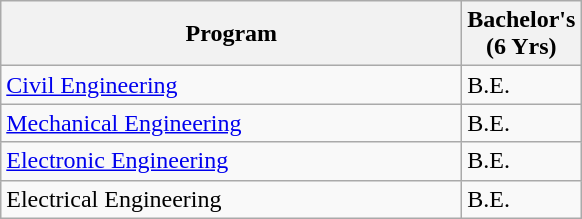<table class="wikitable">
<tr>
<th width="300">Program</th>
<th width="50">Bachelor's (6 Yrs)</th>
</tr>
<tr>
<td><a href='#'>Civil Engineering</a></td>
<td>B.E.</td>
</tr>
<tr>
<td><a href='#'>Mechanical Engineering</a></td>
<td>B.E.</td>
</tr>
<tr>
<td><a href='#'>Electronic Engineering</a></td>
<td>B.E.</td>
</tr>
<tr>
<td>Electrical Engineering</td>
<td>B.E.</td>
</tr>
</table>
